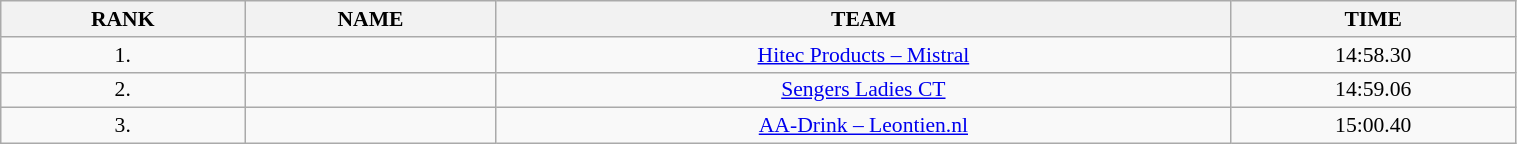<table class=wikitable style="font-size:90%" width="80%">
<tr>
<th>RANK</th>
<th>NAME</th>
<th>TEAM</th>
<th>TIME</th>
</tr>
<tr>
<td align="center">1.</td>
<td></td>
<td align="center"><a href='#'>Hitec Products – Mistral</a></td>
<td align="center">14:58.30</td>
</tr>
<tr>
<td align="center">2.</td>
<td></td>
<td align="center"><a href='#'>Sengers Ladies CT</a></td>
<td align="center">14:59.06</td>
</tr>
<tr>
<td align="center">3.</td>
<td></td>
<td align="center"><a href='#'>AA-Drink – Leontien.nl</a></td>
<td align="center">15:00.40</td>
</tr>
</table>
